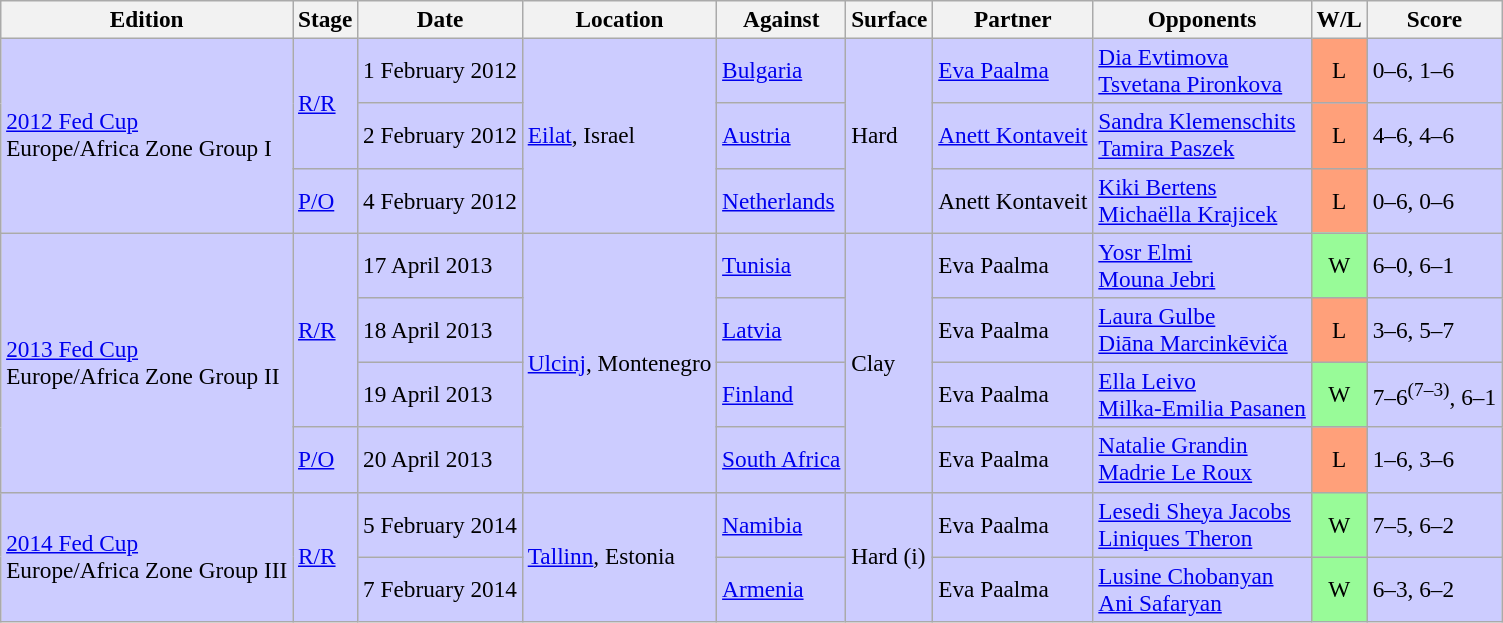<table class=wikitable style=font-size:97%>
<tr>
<th>Edition</th>
<th>Stage</th>
<th>Date</th>
<th>Location</th>
<th>Against</th>
<th>Surface</th>
<th>Partner</th>
<th>Opponents</th>
<th>W/L</th>
<th>Score</th>
</tr>
<tr style="background:#ccf;">
<td rowspan="3"><a href='#'>2012 Fed Cup</a> <br> Europe/Africa Zone Group I</td>
<td rowspan="2"><a href='#'>R/R</a></td>
<td>1 February 2012</td>
<td rowspan="3"><a href='#'>Eilat</a>, Israel</td>
<td> <a href='#'>Bulgaria</a></td>
<td rowspan="3">Hard</td>
<td> <a href='#'>Eva Paalma</a></td>
<td> <a href='#'>Dia Evtimova</a> <br>  <a href='#'>Tsvetana Pironkova</a></td>
<td style="text-align:center; background:#ffa07a;">L</td>
<td>0–6, 1–6</td>
</tr>
<tr style="background:#ccf;">
<td>2 February 2012</td>
<td> <a href='#'>Austria</a></td>
<td> <a href='#'>Anett Kontaveit</a></td>
<td> <a href='#'>Sandra Klemenschits</a> <br>  <a href='#'>Tamira Paszek</a></td>
<td style="text-align:center; background:#ffa07a;">L</td>
<td>4–6, 4–6</td>
</tr>
<tr style="background:#ccf;">
<td><a href='#'>P/O</a></td>
<td>4 February 2012</td>
<td> <a href='#'>Netherlands</a></td>
<td> Anett Kontaveit</td>
<td> <a href='#'>Kiki Bertens</a> <br>  <a href='#'>Michaëlla Krajicek</a></td>
<td style="text-align:center; background:#ffa07a;">L</td>
<td>0–6, 0–6</td>
</tr>
<tr style="background:#ccf;">
<td rowspan="4"><a href='#'>2013 Fed Cup</a> <br> Europe/Africa Zone Group II</td>
<td rowspan="3"><a href='#'>R/R</a></td>
<td>17 April 2013</td>
<td rowspan="4"><a href='#'>Ulcinj</a>, Montenegro</td>
<td> <a href='#'>Tunisia</a></td>
<td rowspan="4">Clay</td>
<td> Eva Paalma</td>
<td> <a href='#'>Yosr Elmi</a> <br>  <a href='#'>Mouna Jebri</a></td>
<td style="text-align:center; background:#98fb98;">W</td>
<td>6–0, 6–1</td>
</tr>
<tr style="background:#ccf;">
<td>18 April 2013</td>
<td> <a href='#'>Latvia</a></td>
<td> Eva Paalma</td>
<td> <a href='#'>Laura Gulbe</a> <br>  <a href='#'>Diāna Marcinkēviča</a></td>
<td style="text-align:center; background:#ffa07a;">L</td>
<td>3–6, 5–7</td>
</tr>
<tr style="background:#ccf;">
<td>19 April 2013</td>
<td> <a href='#'>Finland</a></td>
<td> Eva Paalma</td>
<td> <a href='#'>Ella Leivo</a> <br>  <a href='#'>Milka-Emilia Pasanen</a></td>
<td style="text-align:center; background:#98fb98;">W</td>
<td>7–6<sup>(7–3)</sup>, 6–1</td>
</tr>
<tr style="background:#ccf;">
<td><a href='#'>P/O</a></td>
<td>20 April 2013</td>
<td> <a href='#'>South Africa</a></td>
<td> Eva Paalma</td>
<td> <a href='#'>Natalie Grandin</a> <br>  <a href='#'>Madrie Le Roux</a></td>
<td style="text-align:center; background:#ffa07a;">L</td>
<td>1–6, 3–6</td>
</tr>
<tr style="background:#ccf;">
<td rowspan="2"><a href='#'>2014 Fed Cup</a> <br> Europe/Africa Zone Group III</td>
<td rowspan="2"><a href='#'>R/R</a></td>
<td>5 February 2014</td>
<td rowspan="2"><a href='#'>Tallinn</a>, Estonia</td>
<td> <a href='#'>Namibia</a></td>
<td rowspan="2">Hard (i)</td>
<td> Eva Paalma</td>
<td> <a href='#'>Lesedi Sheya Jacobs</a> <br>  <a href='#'>Liniques Theron</a></td>
<td style="text-align:center; background:#98fb98;">W</td>
<td>7–5, 6–2</td>
</tr>
<tr style="background:#ccf;">
<td>7 February 2014</td>
<td> <a href='#'>Armenia</a></td>
<td> Eva Paalma</td>
<td> <a href='#'>Lusine Chobanyan</a> <br>  <a href='#'>Ani Safaryan</a></td>
<td style="text-align:center; background:#98fb98;">W</td>
<td>6–3, 6–2</td>
</tr>
</table>
